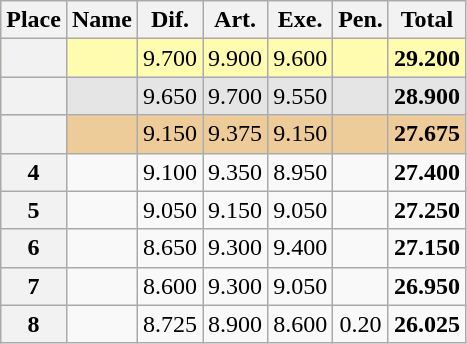<table class="wikitable sortable" style="text-align:center">
<tr>
<th scope=col>Place</th>
<th scope=col>Name</th>
<th scope=col>Dif.</th>
<th scope=col>Art.</th>
<th scope=col>Exe.</th>
<th scope=col>Pen.</th>
<th scope=col>Total</th>
</tr>
<tr bgcolor=fffcaf>
<th scope=row></th>
<td align=left></td>
<td>9.700</td>
<td>9.900</td>
<td>9.600</td>
<td></td>
<td><strong>29.200</strong></td>
</tr>
<tr bgcolor=e5e5e5>
<th scope=row></th>
<td align=left></td>
<td>9.650</td>
<td>9.700</td>
<td>9.550</td>
<td></td>
<td><strong>28.900</strong></td>
</tr>
<tr bgcolor=eecc99>
<th scope=row></th>
<td align=left></td>
<td>9.150</td>
<td>9.375</td>
<td>9.150</td>
<td></td>
<td><strong>27.675</strong></td>
</tr>
<tr>
<th scope=row><strong>4</strong></th>
<td align=left></td>
<td>9.100</td>
<td>9.350</td>
<td>8.950</td>
<td></td>
<td><strong>27.400</strong></td>
</tr>
<tr>
<th scope=row><strong>5</strong></th>
<td align=left></td>
<td>9.050</td>
<td>9.150</td>
<td>9.050</td>
<td></td>
<td><strong>27.250</strong></td>
</tr>
<tr>
<th scope=row><strong>6</strong></th>
<td align=left></td>
<td>8.650</td>
<td>9.300</td>
<td>9.400</td>
<td></td>
<td><strong>27.150</strong></td>
</tr>
<tr>
<th scope=row><strong>7</strong></th>
<td align=left></td>
<td>8.600</td>
<td>9.300</td>
<td>9.050</td>
<td></td>
<td><strong>26.950</strong></td>
</tr>
<tr>
<th scope=row><strong>8</strong></th>
<td align=left></td>
<td>8.725</td>
<td>8.900</td>
<td>8.600</td>
<td>0.20</td>
<td><strong>26.025</strong></td>
</tr>
</table>
